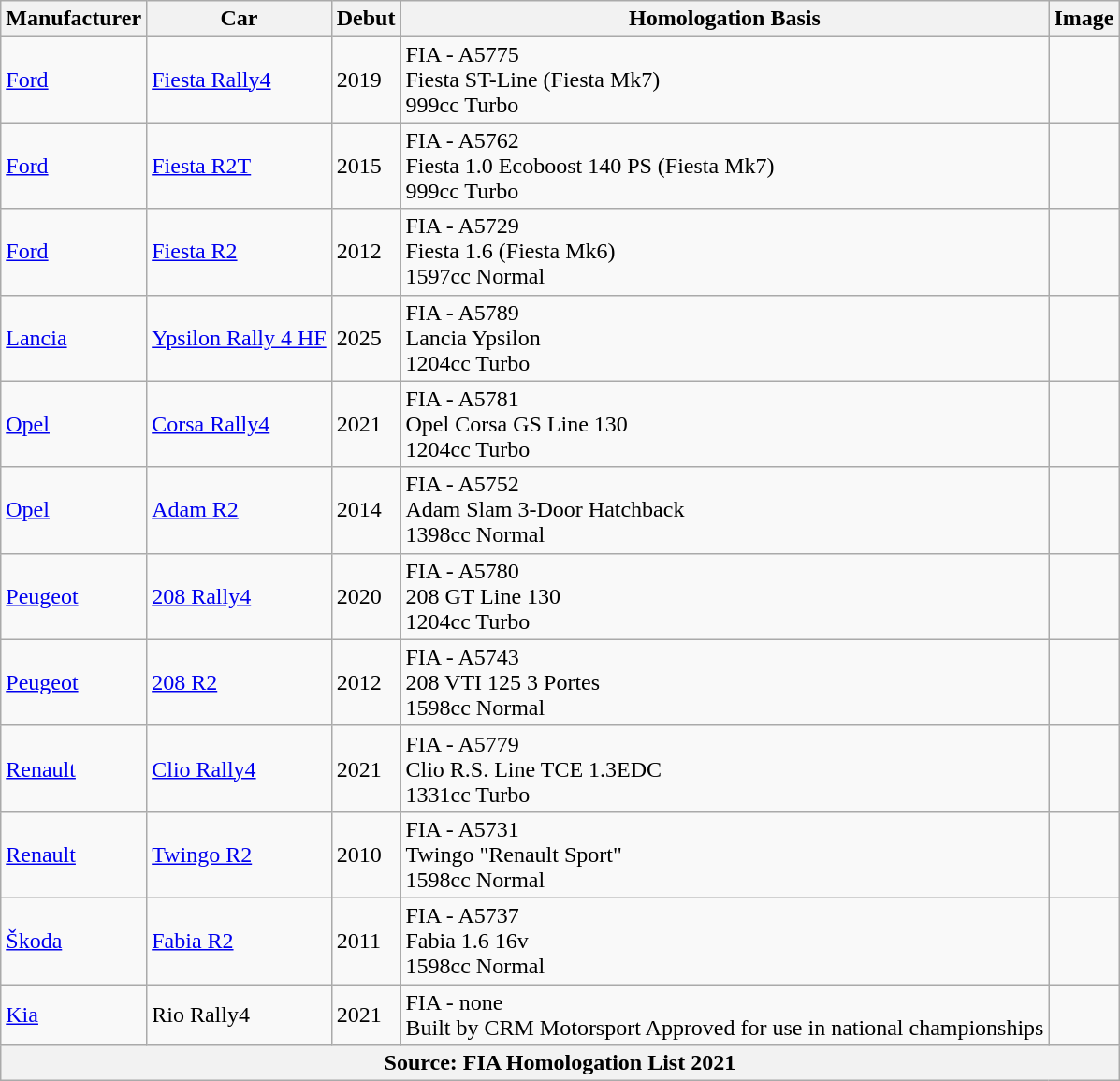<table class="wikitable sortable">
<tr>
<th>Manufacturer</th>
<th>Car</th>
<th>Debut</th>
<th>Homologation Basis</th>
<th>Image</th>
</tr>
<tr>
<td> <a href='#'>Ford</a></td>
<td><a href='#'>Fiesta Rally4</a></td>
<td>2019</td>
<td>FIA - A5775<br>Fiesta ST-Line (Fiesta Mk7)<br>999cc Turbo</td>
<td></td>
</tr>
<tr>
<td> <a href='#'>Ford</a></td>
<td><a href='#'>Fiesta R2T</a></td>
<td>2015</td>
<td>FIA - A5762<br>Fiesta 1.0 Ecoboost 140 PS (Fiesta Mk7)<br>999cc Turbo</td>
<td></td>
</tr>
<tr>
<td> <a href='#'>Ford</a></td>
<td><a href='#'>Fiesta R2</a></td>
<td>2012</td>
<td>FIA - A5729<br>Fiesta 1.6 (Fiesta Mk6)<br>1597cc Normal</td>
<td></td>
</tr>
<tr>
<td> <a href='#'>Lancia</a></td>
<td><a href='#'>Ypsilon Rally 4 HF</a></td>
<td>2025</td>
<td>FIA - A5789<br>Lancia Ypsilon<br>1204cc Turbo</td>
<td></td>
</tr>
<tr>
<td> <a href='#'>Opel</a></td>
<td><a href='#'>Corsa Rally4</a></td>
<td>2021</td>
<td>FIA - A5781<br>Opel Corsa GS Line 130<br>1204cc Turbo</td>
<td></td>
</tr>
<tr>
<td> <a href='#'>Opel</a></td>
<td><a href='#'>Adam R2</a></td>
<td>2014</td>
<td>FIA - A5752<br>Adam Slam 3-Door Hatchback<br>1398cc Normal</td>
<td></td>
</tr>
<tr>
<td> <a href='#'>Peugeot</a></td>
<td><a href='#'>208 Rally4</a></td>
<td>2020</td>
<td>FIA - A5780<br>208 GT Line 130<br>1204cc Turbo</td>
<td></td>
</tr>
<tr>
<td> <a href='#'>Peugeot</a></td>
<td><a href='#'>208 R2</a></td>
<td>2012</td>
<td>FIA - A5743<br>208 VTI 125 3 Portes<br>1598cc Normal</td>
<td></td>
</tr>
<tr>
<td> <a href='#'>Renault</a></td>
<td><a href='#'>Clio Rally4</a></td>
<td>2021</td>
<td>FIA - A5779<br>Clio R.S. Line TCE 1.3EDC<br>1331cc Turbo</td>
<td></td>
</tr>
<tr>
<td> <a href='#'>Renault</a></td>
<td><a href='#'>Twingo R2</a></td>
<td>2010</td>
<td>FIA - A5731<br>Twingo "Renault Sport"<br>1598cc Normal</td>
<td></td>
</tr>
<tr>
<td> <a href='#'>Škoda</a></td>
<td><a href='#'>Fabia R2</a></td>
<td>2011</td>
<td>FIA - A5737<br>Fabia 1.6 16v<br>1598cc Normal</td>
<td></td>
</tr>
<tr>
<td> <a href='#'>Kia</a></td>
<td>Rio Rally4</td>
<td>2021</td>
<td>FIA - none<br>Built by CRM Motorsport
Approved for use in national championships</td>
<td></td>
</tr>
<tr>
<th colspan="5">Source: FIA Homologation List 2021</th>
</tr>
</table>
